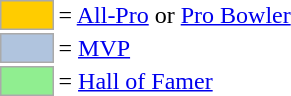<table>
<tr>
<td style="background-color:#FFCC00; border:1px solid #aaaaaa; width:2em;"></td>
<td>= <a href='#'>All-Pro</a> or <a href='#'>Pro Bowler</a></td>
</tr>
<tr>
<td style="background-color:lightsteelblue; border:1px solid #aaaaaa; width:2em;"></td>
<td>= <a href='#'>MVP</a></td>
</tr>
<tr>
<td style="background-color:lightgreen; border:1px solid #aaaaaa; width:2em;"></td>
<td>= <a href='#'>Hall of Famer</a></td>
</tr>
</table>
